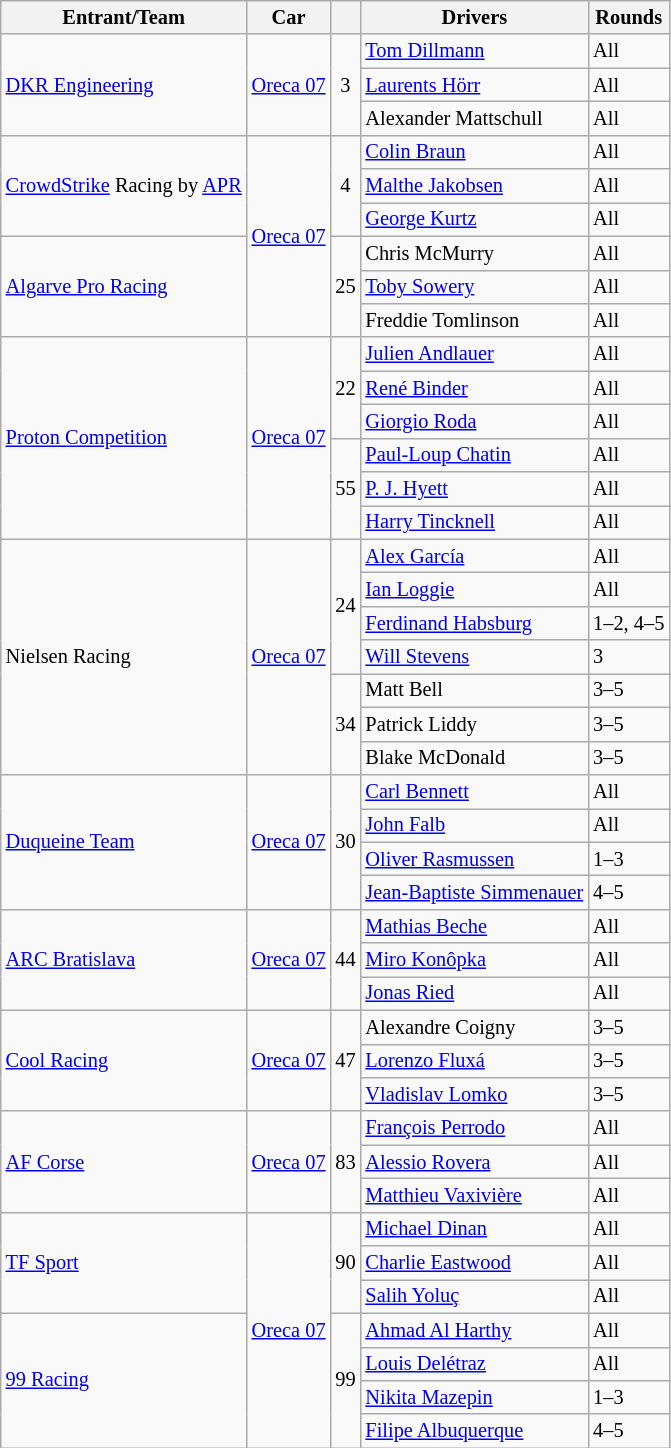<table class="wikitable" style="font-size: 85%">
<tr>
<th>Entrant/Team</th>
<th>Car</th>
<th></th>
<th>Drivers</th>
<th>Rounds</th>
</tr>
<tr>
<td rowspan="3"> <a href='#'>DKR Engineering</a></td>
<td rowspan="3"><a href='#'>Oreca 07</a></td>
<td align=center rowspan="3">3</td>
<td> <a href='#'>Tom Dillmann</a></td>
<td>All</td>
</tr>
<tr>
<td> <a href='#'>Laurents Hörr</a></td>
<td>All</td>
</tr>
<tr>
<td> Alexander Mattschull</td>
<td>All</td>
</tr>
<tr>
<td rowspan="3"> <a href='#'>CrowdStrike</a> Racing by <a href='#'>APR</a></td>
<td rowspan="6"><a href='#'>Oreca 07</a></td>
<td rowspan="3" align="center">4</td>
<td> <a href='#'>Colin Braun</a></td>
<td>All</td>
</tr>
<tr>
<td> <a href='#'>Malthe Jakobsen</a></td>
<td>All</td>
</tr>
<tr>
<td> <a href='#'>George Kurtz</a></td>
<td>All</td>
</tr>
<tr>
<td rowspan="3"> <a href='#'>Algarve Pro Racing</a></td>
<td rowspan="3" align="center">25</td>
<td> Chris McMurry</td>
<td>All</td>
</tr>
<tr>
<td> <a href='#'>Toby Sowery</a></td>
<td>All</td>
</tr>
<tr>
<td> Freddie Tomlinson</td>
<td>All</td>
</tr>
<tr>
<td rowspan="6"> <a href='#'>Proton Competition</a></td>
<td rowspan="6"><a href='#'>Oreca 07</a></td>
<td rowspan="3" align="center">22</td>
<td> <a href='#'>Julien Andlauer</a></td>
<td>All</td>
</tr>
<tr>
<td> <a href='#'>René Binder</a></td>
<td>All</td>
</tr>
<tr>
<td> <a href='#'>Giorgio Roda</a></td>
<td>All</td>
</tr>
<tr>
<td rowspan="3" align="center">55</td>
<td> <a href='#'>Paul-Loup Chatin</a></td>
<td>All</td>
</tr>
<tr>
<td> <a href='#'>P. J. Hyett</a></td>
<td>All</td>
</tr>
<tr>
<td> <a href='#'>Harry Tincknell</a></td>
<td>All</td>
</tr>
<tr>
<td rowspan="7"> Nielsen Racing</td>
<td rowspan="7"><a href='#'>Oreca 07</a></td>
<td rowspan="4" align="center">24</td>
<td> <a href='#'>Alex García</a></td>
<td>All</td>
</tr>
<tr>
<td> <a href='#'>Ian Loggie</a></td>
<td>All</td>
</tr>
<tr>
<td> <a href='#'>Ferdinand Habsburg</a></td>
<td nowrap>1–2, 4–5</td>
</tr>
<tr>
<td> <a href='#'>Will Stevens</a></td>
<td>3</td>
</tr>
<tr>
<td rowspan="3" align="center">34</td>
<td> Matt Bell</td>
<td>3–5</td>
</tr>
<tr>
<td> Patrick Liddy</td>
<td>3–5</td>
</tr>
<tr>
<td> Blake McDonald</td>
<td>3–5</td>
</tr>
<tr>
<td rowspan="4"> <a href='#'>Duqueine Team</a></td>
<td rowspan="4"><a href='#'>Oreca 07</a></td>
<td rowspan="4" align="center">30</td>
<td> <a href='#'>Carl Bennett</a></td>
<td>All</td>
</tr>
<tr>
<td> <a href='#'>John Falb</a></td>
<td>All</td>
</tr>
<tr>
<td> <a href='#'>Oliver Rasmussen</a></td>
<td>1–3</td>
</tr>
<tr>
<td nowrap> <a href='#'>Jean-Baptiste Simmenauer</a></td>
<td>4–5</td>
</tr>
<tr>
<td rowspan="3"> <a href='#'>ARC Bratislava</a></td>
<td rowspan="3"><a href='#'>Oreca 07</a></td>
<td rowspan="3" align="center">44</td>
<td> <a href='#'>Mathias Beche</a></td>
<td>All</td>
</tr>
<tr>
<td> <a href='#'>Miro Konôpka</a></td>
<td>All</td>
</tr>
<tr>
<td> <a href='#'>Jonas Ried</a></td>
<td>All</td>
</tr>
<tr>
<td rowspan="3"> <a href='#'>Cool Racing</a></td>
<td rowspan="3"><a href='#'>Oreca 07</a></td>
<td align=center rowspan="3">47</td>
<td> Alexandre Coigny</td>
<td>3–5</td>
</tr>
<tr>
<td> <a href='#'>Lorenzo Fluxá</a></td>
<td>3–5</td>
</tr>
<tr>
<td> <a href='#'>Vladislav Lomko</a></td>
<td>3–5</td>
</tr>
<tr>
<td rowspan="3"> <a href='#'>AF Corse</a></td>
<td rowspan="3"><a href='#'>Oreca 07</a></td>
<td rowspan="3" align="center">83</td>
<td> <a href='#'>François Perrodo</a></td>
<td>All</td>
</tr>
<tr>
<td> <a href='#'>Alessio Rovera</a></td>
<td>All</td>
</tr>
<tr>
<td> <a href='#'>Matthieu Vaxivière</a></td>
<td>All</td>
</tr>
<tr>
<td rowspan="3"> <a href='#'>TF Sport</a></td>
<td rowspan="7"><a href='#'>Oreca 07</a></td>
<td rowspan="3" align="center">90</td>
<td> <a href='#'>Michael Dinan</a></td>
<td>All</td>
</tr>
<tr>
<td> <a href='#'>Charlie Eastwood</a></td>
<td>All</td>
</tr>
<tr>
<td> <a href='#'>Salih Yoluç</a></td>
<td>All</td>
</tr>
<tr>
<td rowspan="4"> <a href='#'>99 Racing</a></td>
<td rowspan="4" align="center">99</td>
<td> <a href='#'>Ahmad Al Harthy</a></td>
<td>All</td>
</tr>
<tr>
<td> <a href='#'>Louis Delétraz</a></td>
<td>All</td>
</tr>
<tr>
<td> <a href='#'>Nikita Mazepin</a></td>
<td>1–3</td>
</tr>
<tr>
<td> <a href='#'>Filipe Albuquerque</a></td>
<td>4–5</td>
</tr>
</table>
